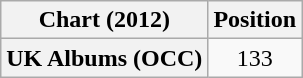<table class="wikitable plainrowheaders" style="text-align:center">
<tr>
<th scope="col">Chart (2012)</th>
<th scope="col">Position</th>
</tr>
<tr>
<th scope="row">UK Albums (OCC)</th>
<td>133</td>
</tr>
</table>
